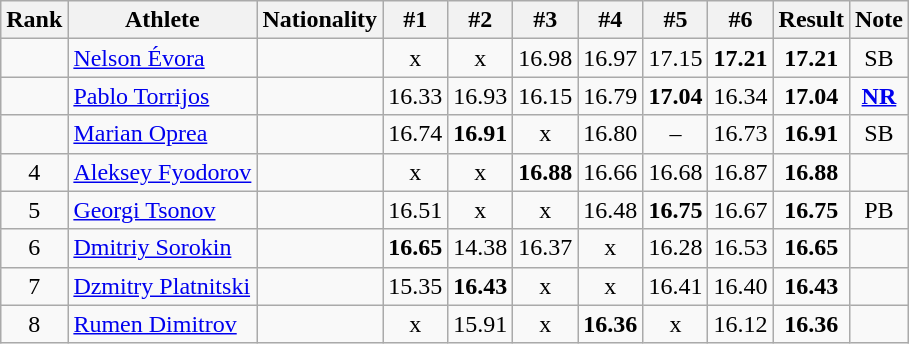<table class="wikitable sortable" style="text-align:center">
<tr>
<th>Rank</th>
<th>Athlete</th>
<th>Nationality</th>
<th>#1</th>
<th>#2</th>
<th>#3</th>
<th>#4</th>
<th>#5</th>
<th>#6</th>
<th>Result</th>
<th>Note</th>
</tr>
<tr>
<td></td>
<td align=left><a href='#'>Nelson Évora</a></td>
<td align=left></td>
<td>x</td>
<td>x</td>
<td>16.98</td>
<td>16.97</td>
<td>17.15</td>
<td><strong>17.21</strong></td>
<td><strong>17.21</strong></td>
<td>SB</td>
</tr>
<tr>
<td></td>
<td align=left><a href='#'>Pablo Torrijos</a></td>
<td align=left></td>
<td>16.33</td>
<td>16.93</td>
<td>16.15</td>
<td>16.79</td>
<td><strong>17.04</strong></td>
<td>16.34</td>
<td><strong>17.04</strong></td>
<td><strong><a href='#'>NR</a></strong></td>
</tr>
<tr>
<td></td>
<td align=left><a href='#'>Marian Oprea</a></td>
<td align=left></td>
<td>16.74</td>
<td><strong>16.91</strong></td>
<td>x</td>
<td>16.80</td>
<td>–</td>
<td>16.73</td>
<td><strong>16.91</strong></td>
<td>SB</td>
</tr>
<tr>
<td>4</td>
<td align=left><a href='#'>Aleksey Fyodorov</a></td>
<td align=left></td>
<td>x</td>
<td>x</td>
<td><strong>16.88</strong></td>
<td>16.66</td>
<td>16.68</td>
<td>16.87</td>
<td><strong>16.88</strong></td>
<td></td>
</tr>
<tr>
<td>5</td>
<td align=left><a href='#'>Georgi Tsonov</a></td>
<td align=left></td>
<td>16.51</td>
<td>x</td>
<td>x</td>
<td>16.48</td>
<td><strong>16.75</strong></td>
<td>16.67</td>
<td><strong>16.75</strong></td>
<td>PB</td>
</tr>
<tr>
<td>6</td>
<td align=left><a href='#'>Dmitriy Sorokin</a></td>
<td align=left></td>
<td><strong>16.65</strong></td>
<td>14.38</td>
<td>16.37</td>
<td>x</td>
<td>16.28</td>
<td>16.53</td>
<td><strong>16.65</strong></td>
<td></td>
</tr>
<tr>
<td>7</td>
<td align=left><a href='#'>Dzmitry Platnitski</a></td>
<td align=left></td>
<td>15.35</td>
<td><strong>16.43</strong></td>
<td>x</td>
<td>x</td>
<td>16.41</td>
<td>16.40</td>
<td><strong>16.43</strong></td>
<td></td>
</tr>
<tr>
<td>8</td>
<td align=left><a href='#'>Rumen Dimitrov</a></td>
<td align=left></td>
<td>x</td>
<td>15.91</td>
<td>x</td>
<td><strong>16.36</strong></td>
<td>x</td>
<td>16.12</td>
<td><strong>16.36</strong></td>
<td></td>
</tr>
</table>
